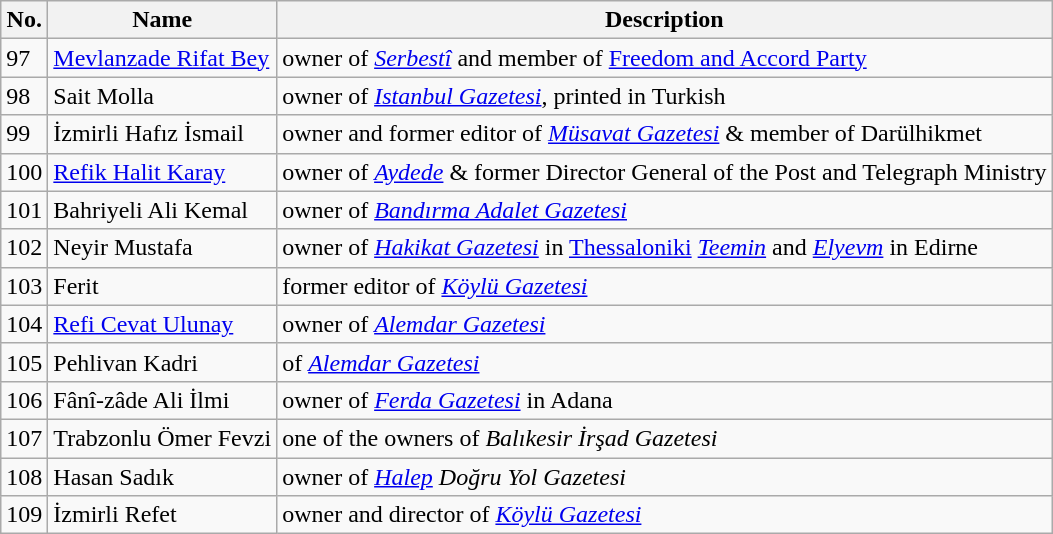<table class="wikitable">
<tr>
<th>No.</th>
<th>Name</th>
<th>Description</th>
</tr>
<tr>
<td>97</td>
<td><a href='#'>Mevlanzade Rifat Bey</a></td>
<td>owner of <em><a href='#'>Serbestî</a></em> and member of <a href='#'>Freedom and Accord Party</a></td>
</tr>
<tr>
<td>98</td>
<td>Sait Molla</td>
<td>owner of <em><a href='#'>Istanbul Gazetesi</a></em>, printed in Turkish</td>
</tr>
<tr>
<td>99</td>
<td>İzmirli Hafız İsmail</td>
<td>owner and former editor of <em><a href='#'>Müsavat Gazetesi</a></em> & member of Darülhikmet</td>
</tr>
<tr>
<td>100</td>
<td><a href='#'>Refik Halit Karay</a></td>
<td>owner of <em><a href='#'>Aydede</a></em> & former Director General of the Post and Telegraph Ministry</td>
</tr>
<tr>
<td>101</td>
<td>Bahriyeli Ali Kemal</td>
<td>owner of <em><a href='#'>Bandırma Adalet Gazetesi</a></em></td>
</tr>
<tr>
<td>102</td>
<td>Neyir Mustafa</td>
<td>owner of <em><a href='#'>Hakikat Gazetesi</a></em> in <a href='#'>Thessaloniki</a> <em><a href='#'>Teemin</a></em> and <em><a href='#'>Elyevm</a></em> in Edirne</td>
</tr>
<tr>
<td>103</td>
<td>Ferit</td>
<td>former editor of <em><a href='#'>Köylü Gazetesi</a></em></td>
</tr>
<tr>
<td>104</td>
<td><a href='#'>Refi Cevat Ulunay</a></td>
<td>owner of <em><a href='#'>Alemdar Gazetesi</a></em></td>
</tr>
<tr>
<td>105</td>
<td>Pehlivan Kadri</td>
<td>of <em><a href='#'>Alemdar Gazetesi</a></em></td>
</tr>
<tr>
<td>106</td>
<td>Fânî-zâde Ali İlmi</td>
<td>owner of <em><a href='#'>Ferda Gazetesi</a></em> in Adana</td>
</tr>
<tr>
<td>107</td>
<td>Trabzonlu Ömer Fevzi</td>
<td>one of the owners of <em>Balıkesir İrşad Gazetesi</em></td>
</tr>
<tr>
<td>108</td>
<td>Hasan Sadık</td>
<td>owner of <em><a href='#'>Halep</a> Doğru Yol Gazetesi</em></td>
</tr>
<tr>
<td>109</td>
<td>İzmirli Refet</td>
<td>owner and director of <em><a href='#'>Köylü Gazetesi</a></em></td>
</tr>
</table>
